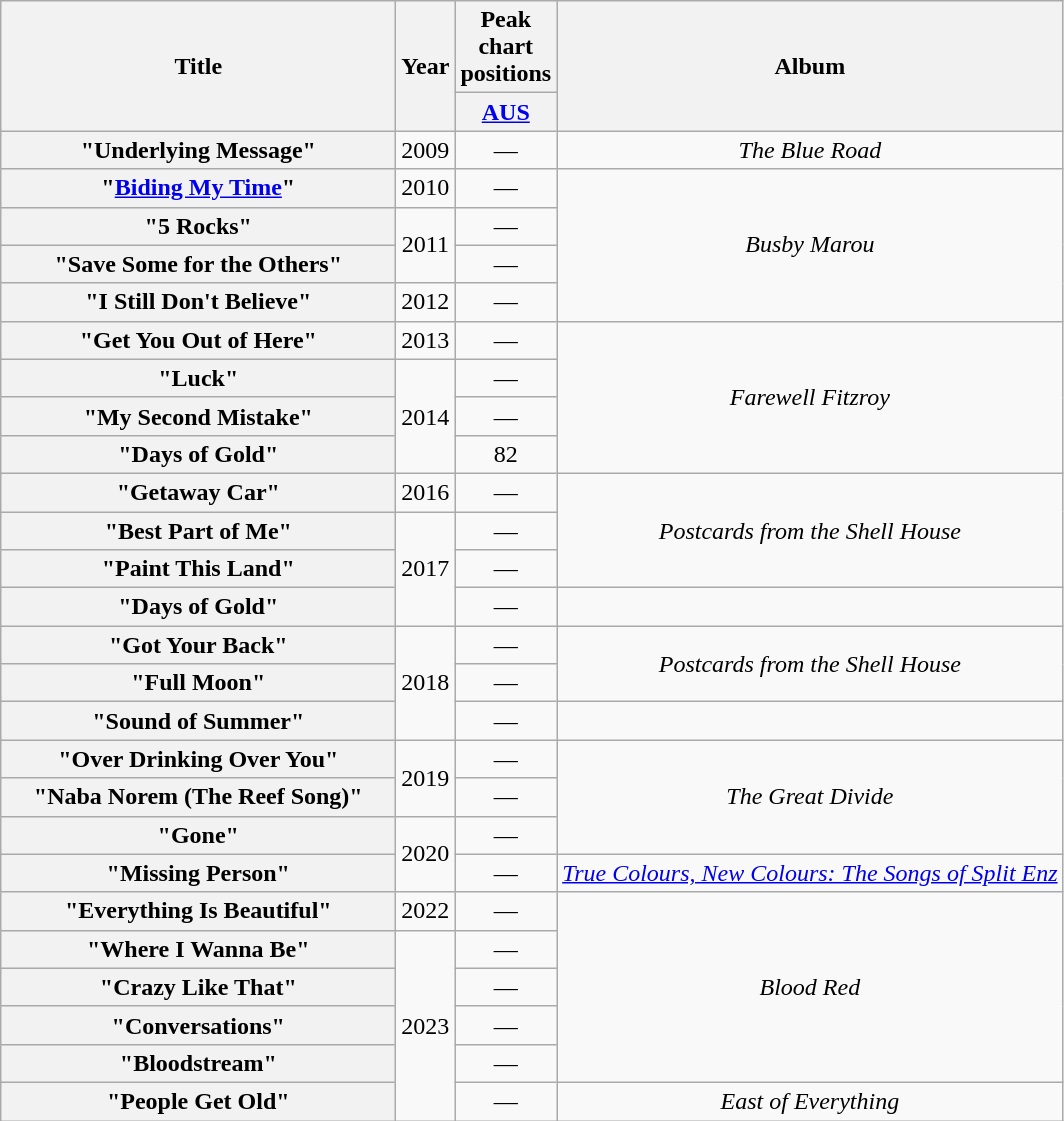<table class="wikitable plainrowheaders" style="text-align:center;" border="1">
<tr>
<th scope="col" rowspan="2" style="width:16em;">Title</th>
<th scope="col" rowspan="2">Year</th>
<th scope="col" colspan="1">Peak chart positions</th>
<th scope="col" rowspan="2">Album</th>
</tr>
<tr>
<th width="30"><a href='#'>AUS</a></th>
</tr>
<tr>
<th scope="row">"Underlying Message"</th>
<td>2009</td>
<td>—</td>
<td><em>The Blue Road</em></td>
</tr>
<tr>
<th scope="row">"<a href='#'>Biding My Time</a>"</th>
<td>2010</td>
<td>—</td>
<td rowspan="4"><em>Busby Marou</em></td>
</tr>
<tr>
<th scope="row">"5 Rocks"</th>
<td rowspan="2">2011</td>
<td>—</td>
</tr>
<tr>
<th scope="row">"Save Some for the Others"</th>
<td>—</td>
</tr>
<tr>
<th scope="row">"I Still Don't Believe"</th>
<td>2012</td>
<td>—</td>
</tr>
<tr>
<th scope="row">"Get You Out of Here"</th>
<td>2013</td>
<td>—</td>
<td rowspan="4"><em>Farewell Fitzroy</em></td>
</tr>
<tr>
<th scope="row">"Luck"</th>
<td rowspan="3">2014</td>
<td>—</td>
</tr>
<tr>
<th scope="row">"My Second Mistake"</th>
<td>—</td>
</tr>
<tr>
<th scope="row">"Days of Gold"</th>
<td>82</td>
</tr>
<tr>
<th scope="row">"Getaway Car"</th>
<td>2016</td>
<td>—</td>
<td rowspan="3"><em>Postcards from the Shell House</em></td>
</tr>
<tr>
<th scope="row">"Best Part of Me"</th>
<td rowspan="3">2017</td>
<td>—</td>
</tr>
<tr>
<th scope="row">"Paint This Land"</th>
<td>—</td>
</tr>
<tr>
<th scope="row">"Days of Gold"<br></th>
<td>—</td>
<td></td>
</tr>
<tr>
<th scope="row">"Got Your Back"</th>
<td rowspan="3">2018</td>
<td>—</td>
<td rowspan="2"><em>Postcards from the Shell House</em></td>
</tr>
<tr>
<th scope="row">"Full Moon"</th>
<td>—</td>
</tr>
<tr>
<th scope="row">"Sound of Summer"</th>
<td>—</td>
<td></td>
</tr>
<tr>
<th scope="row">"Over Drinking Over You"</th>
<td rowspan="2">2019</td>
<td>—</td>
<td rowspan="3"><em>The Great Divide</em></td>
</tr>
<tr>
<th scope="row">"Naba Norem (The Reef Song)"</th>
<td>—</td>
</tr>
<tr>
<th scope="row">"Gone"</th>
<td rowspan="2">2020</td>
<td>—</td>
</tr>
<tr>
<th scope="row">"Missing Person"</th>
<td>—</td>
<td><em><a href='#'>True Colours, New Colours: The Songs of Split Enz</a></em></td>
</tr>
<tr>
<th scope="row">"Everything Is Beautiful"</th>
<td>2022</td>
<td>—</td>
<td rowspan="5"><em>Blood Red</em></td>
</tr>
<tr>
<th scope="row">"Where I Wanna Be"</th>
<td rowspan="5">2023</td>
<td>—</td>
</tr>
<tr>
<th scope="row">"Crazy Like That"</th>
<td>—</td>
</tr>
<tr>
<th scope="row">"Conversations"</th>
<td>—</td>
</tr>
<tr>
<th scope="row">"Bloodstream"</th>
<td>—</td>
</tr>
<tr>
<th scope="row">"People Get Old"<br></th>
<td>—</td>
<td><em>East of Everything</em></td>
</tr>
</table>
